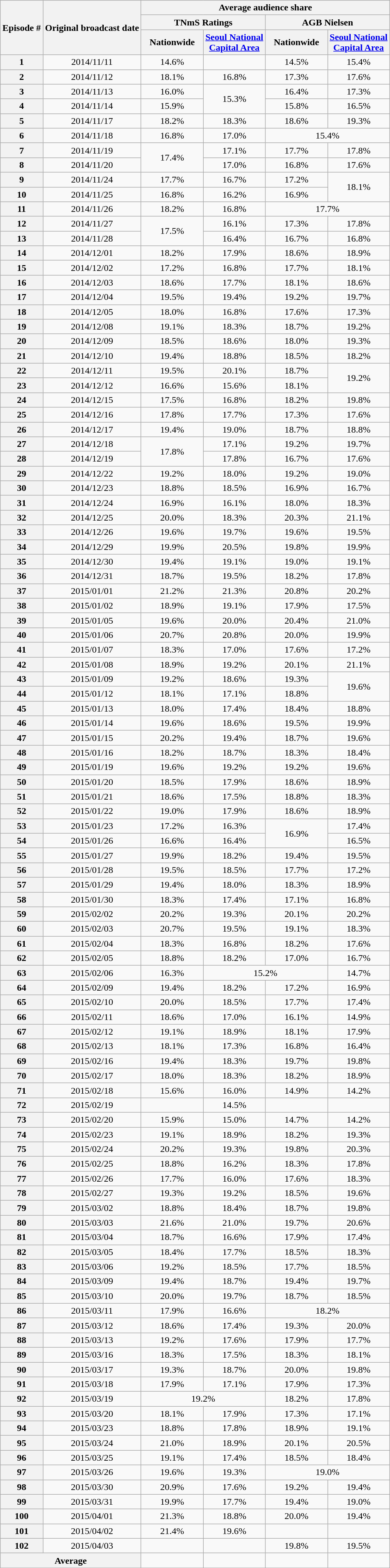<table class=wikitable style="text-align:center">
<tr>
<th rowspan="3">Episode #</th>
<th rowspan="3">Original broadcast date</th>
<th colspan="4">Average audience share</th>
</tr>
<tr>
<th colspan="2">TNmS Ratings</th>
<th colspan="2">AGB Nielsen</th>
</tr>
<tr>
<th width=100>Nationwide</th>
<th width=100><a href='#'>Seoul National Capital Area</a></th>
<th width=100>Nationwide</th>
<th width=100><a href='#'>Seoul National Capital Area</a></th>
</tr>
<tr>
<th>1</th>
<td>2014/11/11</td>
<td>14.6%</td>
<td></td>
<td>14.5%</td>
<td>15.4%</td>
</tr>
<tr align=center>
<th>2</th>
<td>2014/11/12</td>
<td>18.1%</td>
<td>16.8%</td>
<td>17.3%</td>
<td>17.6%</td>
</tr>
<tr align=center>
<th>3</th>
<td>2014/11/13</td>
<td>16.0%</td>
<td rowspan="2">15.3%</td>
<td>16.4%</td>
<td>17.3%</td>
</tr>
<tr align=center>
<th>4</th>
<td>2014/11/14</td>
<td>15.9%</td>
<td>15.8%</td>
<td>16.5%</td>
</tr>
<tr align=center>
<th>5</th>
<td>2014/11/17</td>
<td>18.2%</td>
<td>18.3%</td>
<td>18.6%</td>
<td>19.3%</td>
</tr>
<tr align=center>
<th>6</th>
<td>2014/11/18</td>
<td>16.8%</td>
<td>17.0%</td>
<td colspan=2>15.4%</td>
</tr>
<tr align=center>
<th>7</th>
<td>2014/11/19</td>
<td rowspan="2">17.4%</td>
<td>17.1%</td>
<td>17.7%</td>
<td>17.8%</td>
</tr>
<tr align=center>
<th>8</th>
<td>2014/11/20</td>
<td>17.0%</td>
<td>16.8%</td>
<td>17.6%</td>
</tr>
<tr align=center>
<th>9</th>
<td>2014/11/24</td>
<td>17.7%</td>
<td>16.7%</td>
<td>17.2%</td>
<td rowspan="2">18.1%</td>
</tr>
<tr align=center>
<th>10</th>
<td>2014/11/25</td>
<td>16.8%</td>
<td>16.2%</td>
<td>16.9%</td>
</tr>
<tr align=center>
<th>11</th>
<td>2014/11/26</td>
<td>18.2%</td>
<td>16.8%</td>
<td colspan="2">17.7%</td>
</tr>
<tr align=center>
<th>12</th>
<td>2014/11/27</td>
<td rowspan=2>17.5%</td>
<td>16.1%</td>
<td>17.3%</td>
<td>17.8%</td>
</tr>
<tr align=center>
<th>13</th>
<td>2014/11/28</td>
<td>16.4%</td>
<td>16.7%</td>
<td>16.8%</td>
</tr>
<tr align=center>
<th>14</th>
<td>2014/12/01</td>
<td>18.2%</td>
<td>17.9%</td>
<td>18.6%</td>
<td>18.9%</td>
</tr>
<tr align=center>
<th>15</th>
<td>2014/12/02</td>
<td>17.2%</td>
<td>16.8%</td>
<td>17.7%</td>
<td>18.1%</td>
</tr>
<tr align=center>
<th>16</th>
<td>2014/12/03</td>
<td>18.6%</td>
<td>17.7%</td>
<td>18.1%</td>
<td>18.6%</td>
</tr>
<tr align=center>
<th>17</th>
<td>2014/12/04</td>
<td>19.5%</td>
<td>19.4%</td>
<td>19.2%</td>
<td>19.7%</td>
</tr>
<tr align=center>
<th>18</th>
<td>2014/12/05</td>
<td>18.0%</td>
<td>16.8%</td>
<td>17.6%</td>
<td>17.3%</td>
</tr>
<tr align=center>
<th>19</th>
<td>2014/12/08</td>
<td>19.1%</td>
<td>18.3%</td>
<td>18.7%</td>
<td>19.2%</td>
</tr>
<tr align=center>
<th>20</th>
<td>2014/12/09</td>
<td>18.5%</td>
<td>18.6%</td>
<td>18.0%</td>
<td>19.3%</td>
</tr>
<tr align=center>
<th>21</th>
<td>2014/12/10</td>
<td>19.4%</td>
<td>18.8%</td>
<td>18.5%</td>
<td>18.2%</td>
</tr>
<tr align=center>
<th>22</th>
<td>2014/12/11</td>
<td>19.5%</td>
<td>20.1%</td>
<td>18.7%</td>
<td rowspan=2>19.2%</td>
</tr>
<tr align=center>
<th>23</th>
<td>2014/12/12</td>
<td>16.6%</td>
<td>15.6%</td>
<td>18.1%</td>
</tr>
<tr align=center>
<th>24</th>
<td>2014/12/15</td>
<td>17.5%</td>
<td>16.8%</td>
<td>18.2%</td>
<td>19.8%</td>
</tr>
<tr align=center>
<th>25</th>
<td>2014/12/16</td>
<td>17.8%</td>
<td>17.7%</td>
<td>17.3%</td>
<td>17.6%</td>
</tr>
<tr align=center>
<th>26</th>
<td>2014/12/17</td>
<td>19.4%</td>
<td>19.0%</td>
<td>18.7%</td>
<td>18.8%</td>
</tr>
<tr align=center>
<th>27</th>
<td>2014/12/18</td>
<td rowspan="2">17.8%</td>
<td>17.1%</td>
<td>19.2%</td>
<td>19.7%</td>
</tr>
<tr align=center>
<th>28</th>
<td>2014/12/19</td>
<td>17.8%</td>
<td>16.7%</td>
<td>17.6%</td>
</tr>
<tr align=center>
<th>29</th>
<td>2014/12/22</td>
<td>19.2%</td>
<td>18.0%</td>
<td>19.2%</td>
<td>19.0%</td>
</tr>
<tr align=center>
<th>30</th>
<td>2014/12/23</td>
<td>18.8%</td>
<td>18.5%</td>
<td>16.9%</td>
<td>16.7%</td>
</tr>
<tr align=center>
<th>31</th>
<td>2014/12/24</td>
<td>16.9%</td>
<td>16.1%</td>
<td>18.0%</td>
<td>18.3%</td>
</tr>
<tr align=center>
<th>32</th>
<td>2014/12/25</td>
<td>20.0%</td>
<td>18.3%</td>
<td>20.3%</td>
<td>21.1%</td>
</tr>
<tr align=center>
<th>33</th>
<td>2014/12/26</td>
<td>19.6%</td>
<td>19.7%</td>
<td>19.6%</td>
<td>19.5%</td>
</tr>
<tr align=center>
<th>34</th>
<td>2014/12/29</td>
<td>19.9%</td>
<td>20.5%</td>
<td>19.8%</td>
<td>19.9%</td>
</tr>
<tr align=center>
<th>35</th>
<td>2014/12/30</td>
<td>19.4%</td>
<td>19.1%</td>
<td>19.0%</td>
<td>19.1%</td>
</tr>
<tr align=center>
<th>36</th>
<td>2014/12/31</td>
<td>18.7%</td>
<td>19.5%</td>
<td>18.2%</td>
<td>17.8%</td>
</tr>
<tr align=center>
<th>37</th>
<td>2015/01/01</td>
<td>21.2%</td>
<td>21.3%</td>
<td>20.8%</td>
<td>20.2%</td>
</tr>
<tr align=center>
<th>38</th>
<td>2015/01/02</td>
<td>18.9%</td>
<td>19.1%</td>
<td>17.9%</td>
<td>17.5%</td>
</tr>
<tr align=center>
<th>39</th>
<td>2015/01/05</td>
<td>19.6%</td>
<td>20.0%</td>
<td>20.4%</td>
<td>21.0%</td>
</tr>
<tr align=center>
<th>40</th>
<td>2015/01/06</td>
<td>20.7%</td>
<td>20.8%</td>
<td>20.0%</td>
<td>19.9%</td>
</tr>
<tr align=center>
<th>41</th>
<td>2015/01/07</td>
<td>18.3%</td>
<td>17.0%</td>
<td>17.6%</td>
<td>17.2%</td>
</tr>
<tr align=center>
<th>42</th>
<td>2015/01/08</td>
<td>18.9%</td>
<td>19.2%</td>
<td>20.1%</td>
<td>21.1%</td>
</tr>
<tr align=center>
<th>43</th>
<td>2015/01/09</td>
<td>19.2%</td>
<td>18.6%</td>
<td>19.3%</td>
<td rowspan=2>19.6%</td>
</tr>
<tr align=center>
<th>44</th>
<td>2015/01/12</td>
<td>18.1%</td>
<td>17.1%</td>
<td>18.8%</td>
</tr>
<tr align=center>
<th>45</th>
<td>2015/01/13</td>
<td>18.0%</td>
<td>17.4%</td>
<td>18.4%</td>
<td>18.8%</td>
</tr>
<tr align=center>
<th>46</th>
<td>2015/01/14</td>
<td>19.6%</td>
<td>18.6%</td>
<td>19.5%</td>
<td>19.9%</td>
</tr>
<tr align=center>
<th>47</th>
<td>2015/01/15</td>
<td>20.2%</td>
<td>19.4%</td>
<td>18.7%</td>
<td>19.6%</td>
</tr>
<tr align=center>
<th>48</th>
<td>2015/01/16</td>
<td>18.2%</td>
<td>18.7%</td>
<td>18.3%</td>
<td>18.4%</td>
</tr>
<tr align=center>
<th>49</th>
<td>2015/01/19</td>
<td>19.6%</td>
<td>19.2%</td>
<td>19.2%</td>
<td>19.6%</td>
</tr>
<tr align=center>
<th>50</th>
<td>2015/01/20</td>
<td>18.5%</td>
<td>17.9%</td>
<td>18.6%</td>
<td>18.9%</td>
</tr>
<tr align=center>
<th>51</th>
<td>2015/01/21</td>
<td>18.6%</td>
<td>17.5%</td>
<td>18.8%</td>
<td>18.3%</td>
</tr>
<tr align=center>
<th>52</th>
<td>2015/01/22</td>
<td>19.0%</td>
<td>17.9%</td>
<td>18.6%</td>
<td>18.9%</td>
</tr>
<tr align=center>
<th>53</th>
<td>2015/01/23</td>
<td>17.2%</td>
<td>16.3%</td>
<td rowspan=2>16.9%</td>
<td>17.4%</td>
</tr>
<tr align=center>
<th>54</th>
<td>2015/01/26</td>
<td>16.6%</td>
<td>16.4%</td>
<td>16.5%</td>
</tr>
<tr align=center>
<th>55</th>
<td>2015/01/27</td>
<td>19.9%</td>
<td>18.2%</td>
<td>19.4%</td>
<td>19.5%</td>
</tr>
<tr align=center>
<th>56</th>
<td>2015/01/28</td>
<td>19.5%</td>
<td>18.5%</td>
<td>17.7%</td>
<td>17.2%</td>
</tr>
<tr align=center>
<th>57</th>
<td>2015/01/29</td>
<td>19.4%</td>
<td>18.0%</td>
<td>18.3%</td>
<td>18.9%</td>
</tr>
<tr align=center>
<th>58</th>
<td>2015/01/30</td>
<td>18.3%</td>
<td>17.4%</td>
<td>17.1%</td>
<td>16.8%</td>
</tr>
<tr align=center>
<th>59</th>
<td>2015/02/02</td>
<td>20.2%</td>
<td>19.3%</td>
<td>20.1%</td>
<td>20.2%</td>
</tr>
<tr align=center>
<th>60</th>
<td>2015/02/03</td>
<td>20.7%</td>
<td>19.5%</td>
<td>19.1%</td>
<td>18.3%</td>
</tr>
<tr align=center>
<th>61</th>
<td>2015/02/04</td>
<td>18.3%</td>
<td>16.8%</td>
<td>18.2%</td>
<td>17.6%</td>
</tr>
<tr align=center>
<th>62</th>
<td>2015/02/05</td>
<td>18.8%</td>
<td>18.2%</td>
<td>17.0%</td>
<td>16.7%</td>
</tr>
<tr align=center>
<th>63</th>
<td>2015/02/06</td>
<td>16.3%</td>
<td colspan=2>15.2%</td>
<td>14.7%</td>
</tr>
<tr align=center>
<th>64</th>
<td>2015/02/09</td>
<td>19.4%</td>
<td>18.2%</td>
<td>17.2%</td>
<td>16.9%</td>
</tr>
<tr align=center>
<th>65</th>
<td>2015/02/10</td>
<td>20.0%</td>
<td>18.5%</td>
<td>17.7%</td>
<td>17.4%</td>
</tr>
<tr align=center>
<th>66</th>
<td>2015/02/11</td>
<td>18.6%</td>
<td>17.0%</td>
<td>16.1%</td>
<td>14.9%</td>
</tr>
<tr align=center>
<th>67</th>
<td>2015/02/12</td>
<td>19.1%</td>
<td>18.9%</td>
<td>18.1%</td>
<td>17.9%</td>
</tr>
<tr align=center>
<th>68</th>
<td>2015/02/13</td>
<td>18.1%</td>
<td>17.3%</td>
<td>16.8%</td>
<td>16.4%</td>
</tr>
<tr align=center>
<th>69</th>
<td>2015/02/16</td>
<td>19.4%</td>
<td>18.3%</td>
<td>19.7%</td>
<td>19.8%</td>
</tr>
<tr align=center>
<th>70</th>
<td>2015/02/17</td>
<td>18.0%</td>
<td>18.3%</td>
<td>18.2%</td>
<td>18.9%</td>
</tr>
<tr align=center>
<th>71</th>
<td>2015/02/18</td>
<td>15.6%</td>
<td>16.0%</td>
<td>14.9%</td>
<td>14.2%</td>
</tr>
<tr align=center>
<th>72</th>
<td>2015/02/19</td>
<td></td>
<td>14.5%</td>
<td></td>
<td></td>
</tr>
<tr align=center>
<th>73</th>
<td>2015/02/20</td>
<td>15.9%</td>
<td>15.0%</td>
<td>14.7%</td>
<td>14.2%</td>
</tr>
<tr align=center>
<th>74</th>
<td>2015/02/23</td>
<td>19.1%</td>
<td>18.9%</td>
<td>18.2%</td>
<td>19.3%</td>
</tr>
<tr align=center>
<th>75</th>
<td>2015/02/24</td>
<td>20.2%</td>
<td>19.3%</td>
<td>19.8%</td>
<td>20.3%</td>
</tr>
<tr align=center>
<th>76</th>
<td>2015/02/25</td>
<td>18.8%</td>
<td>16.2%</td>
<td>18.3%</td>
<td>17.8%</td>
</tr>
<tr align=center>
<th>77</th>
<td>2015/02/26</td>
<td>17.7%</td>
<td>16.0%</td>
<td>17.6%</td>
<td>18.3%</td>
</tr>
<tr align=center>
<th>78</th>
<td>2015/02/27</td>
<td>19.3%</td>
<td>19.2%</td>
<td>18.5%</td>
<td>19.6%</td>
</tr>
<tr align=center>
<th>79</th>
<td>2015/03/02</td>
<td>18.8%</td>
<td>18.4%</td>
<td>18.7%</td>
<td>19.8%</td>
</tr>
<tr align=center>
<th>80</th>
<td>2015/03/03</td>
<td>21.6%</td>
<td>21.0%</td>
<td>19.7%</td>
<td>20.6%</td>
</tr>
<tr align=center>
<th>81</th>
<td>2015/03/04</td>
<td>18.7%</td>
<td>16.6%</td>
<td>17.9%</td>
<td>17.4%</td>
</tr>
<tr align=center>
<th>82</th>
<td>2015/03/05</td>
<td>18.4%</td>
<td>17.7%</td>
<td>18.5%</td>
<td>18.3%</td>
</tr>
<tr align=center>
<th>83</th>
<td>2015/03/06</td>
<td>19.2%</td>
<td>18.5%</td>
<td>17.7%</td>
<td>18.5%</td>
</tr>
<tr align=center>
<th>84</th>
<td>2015/03/09</td>
<td>19.4%</td>
<td>18.7%</td>
<td>19.4%</td>
<td>19.7%</td>
</tr>
<tr align=center>
<th>85</th>
<td>2015/03/10</td>
<td>20.0%</td>
<td>19.7%</td>
<td>18.7%</td>
<td>18.5%</td>
</tr>
<tr align=center>
<th>86</th>
<td>2015/03/11</td>
<td>17.9%</td>
<td>16.6%</td>
<td colspan=2>18.2%</td>
</tr>
<tr align=center>
<th>87</th>
<td>2015/03/12</td>
<td>18.6%</td>
<td>17.4%</td>
<td>19.3%</td>
<td>20.0%</td>
</tr>
<tr align=center>
<th>88</th>
<td>2015/03/13</td>
<td>19.2%</td>
<td>17.6%</td>
<td>17.9%</td>
<td>17.7%</td>
</tr>
<tr align=center>
<th>89</th>
<td>2015/03/16</td>
<td>18.3%</td>
<td>17.5%</td>
<td>18.3%</td>
<td>18.1%</td>
</tr>
<tr align=center>
<th>90</th>
<td>2015/03/17</td>
<td>19.3%</td>
<td>18.7%</td>
<td>20.0%</td>
<td>19.8%</td>
</tr>
<tr align=center>
<th>91</th>
<td>2015/03/18</td>
<td>17.9%</td>
<td>17.1%</td>
<td>17.9%</td>
<td>17.3%</td>
</tr>
<tr align=center>
<th>92</th>
<td>2015/03/19</td>
<td colspan=2>19.2%</td>
<td>18.2%</td>
<td>17.8%</td>
</tr>
<tr align=center>
<th>93</th>
<td>2015/03/20</td>
<td>18.1%</td>
<td>17.9%</td>
<td>17.3%</td>
<td>17.1%</td>
</tr>
<tr align=center>
<th>94</th>
<td>2015/03/23</td>
<td>18.8%</td>
<td>17.8%</td>
<td>18.9%</td>
<td>19.1%</td>
</tr>
<tr align=center>
<th>95</th>
<td>2015/03/24</td>
<td>21.0%</td>
<td>18.9%</td>
<td>20.1%</td>
<td>20.5%</td>
</tr>
<tr align=center>
<th>96</th>
<td>2015/03/25</td>
<td>19.1%</td>
<td>17.4%</td>
<td>18.5%</td>
<td>18.4%</td>
</tr>
<tr align=center>
<th>97</th>
<td>2015/03/26</td>
<td>19.6%</td>
<td>19.3%</td>
<td colspan=2>19.0%</td>
</tr>
<tr align=center>
<th>98</th>
<td>2015/03/30</td>
<td>20.9%</td>
<td>17.6%</td>
<td>19.2%</td>
<td>19.4%</td>
</tr>
<tr align=center>
<th>99</th>
<td>2015/03/31</td>
<td>19.9%</td>
<td>17.7%</td>
<td>19.4%</td>
<td>19.0%</td>
</tr>
<tr align=center>
<th>100</th>
<td>2015/04/01</td>
<td>21.3%</td>
<td>18.8%</td>
<td>20.0%</td>
<td>19.4%</td>
</tr>
<tr align=center>
<th>101</th>
<td>2015/04/02</td>
<td>21.4%</td>
<td>19.6%</td>
<td></td>
<td></td>
</tr>
<tr align=center>
<th>102</th>
<td>2015/04/03</td>
<td></td>
<td></td>
<td>19.8%</td>
<td>19.5%</td>
</tr>
<tr align=center>
<th colspan=2>Average</th>
<td></td>
<td></td>
<td></td>
<td></td>
</tr>
<tr align=center>
</tr>
</table>
